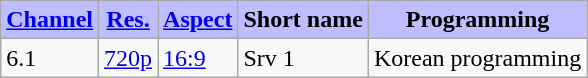<table class="wikitable">
<tr>
<th style="background-color: #bdbdff" scope = "col"><a href='#'>Channel</a></th>
<th style="background-color: #bdbdff" scope = "col"><a href='#'>Res.</a></th>
<th style="background-color: #bdbdff" scope = "col"><a href='#'>Aspect</a></th>
<th style="background-color: #bdbdff" scope = "col">Short name</th>
<th style="background-color: #bdbdff" scope = "col">Programming</th>
</tr>
<tr>
<td scope = "row">6.1</td>
<td><a href='#'>720p</a></td>
<td><a href='#'>16:9</a></td>
<td>Srv 1</td>
<td>Korean programming</td>
</tr>
</table>
